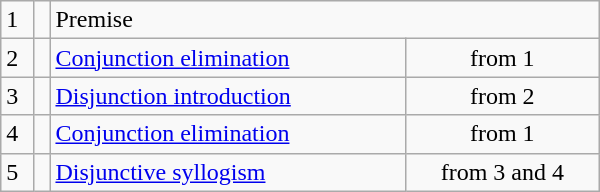<table class="wikitable" style="width:400px;">
<tr>
<td>1</td>
<td align="center"></td>
<td colspan="2">Premise</td>
</tr>
<tr>
<td>2</td>
<td align="center"></td>
<td><a href='#'>Conjunction elimination</a></td>
<td align="center">from 1</td>
</tr>
<tr>
<td>3</td>
<td align="center"></td>
<td><a href='#'>Disjunction introduction</a></td>
<td align="center">from 2</td>
</tr>
<tr>
<td>4</td>
<td align="center"></td>
<td><a href='#'>Conjunction elimination</a></td>
<td align="center">from 1</td>
</tr>
<tr>
<td>5</td>
<td align="center"></td>
<td><a href='#'>Disjunctive syllogism</a></td>
<td align="center">from 3 and 4</td>
</tr>
</table>
